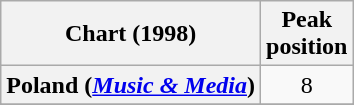<table class="wikitable sortable plainrowheaders" style="text-align:center">
<tr>
<th>Chart (1998)</th>
<th>Peak<br>position</th>
</tr>
<tr>
<th scope="row">Poland (<em><a href='#'>Music & Media</a></em>)</th>
<td>8</td>
</tr>
<tr>
</tr>
<tr>
</tr>
<tr>
</tr>
<tr>
</tr>
<tr>
</tr>
<tr>
</tr>
</table>
